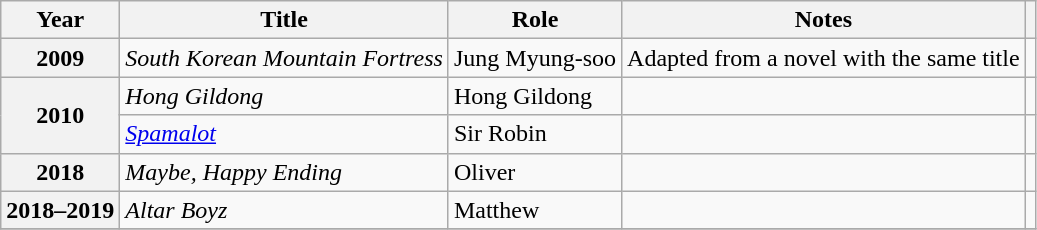<table class="wikitable sortable plainrowheaders">
<tr>
<th scope="col">Year</th>
<th scope="col">Title</th>
<th scope="col">Role</th>
<th scope="col">Notes</th>
<th scope="col" class="unsortable"></th>
</tr>
<tr>
<th scope="row">2009</th>
<td><em>South Korean Mountain Fortress</em></td>
<td>Jung Myung-soo</td>
<td>Adapted from a novel with the same title</td>
<td></td>
</tr>
<tr>
<th scope="row" rowspan="2">2010</th>
<td><em>Hong Gildong</em></td>
<td>Hong Gildong</td>
<td></td>
<td></td>
</tr>
<tr>
<td><em><a href='#'>Spamalot</a></em></td>
<td>Sir Robin</td>
<td></td>
<td></td>
</tr>
<tr>
<th scope="row">2018</th>
<td><em>Maybe, Happy Ending</em></td>
<td>Oliver</td>
<td></td>
<td></td>
</tr>
<tr>
<th scope="row">2018–2019</th>
<td><em>Altar Boyz</em></td>
<td>Matthew</td>
<td></td>
<td></td>
</tr>
<tr>
</tr>
</table>
